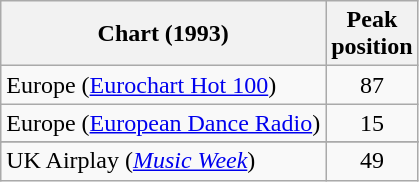<table class="wikitable sortable">
<tr>
<th>Chart (1993)</th>
<th>Peak<br>position</th>
</tr>
<tr>
<td>Europe (<a href='#'>Eurochart Hot 100</a>)</td>
<td align="center">87</td>
</tr>
<tr>
<td>Europe (<a href='#'>European Dance Radio</a>)</td>
<td align="center">15</td>
</tr>
<tr>
</tr>
<tr>
<td>UK Airplay (<em><a href='#'>Music Week</a></em>)</td>
<td align="center">49</td>
</tr>
</table>
